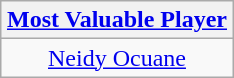<table class=wikitable style="text-align:center; margin:auto">
<tr>
<th><a href='#'>Most Valuable Player</a></th>
</tr>
<tr>
<td> <a href='#'>Neidy Ocuane</a></td>
</tr>
</table>
